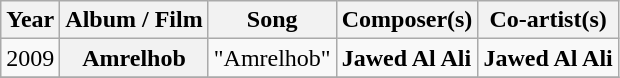<table class="wikitable">
<tr>
<th>Year</th>
<th>Album / Film</th>
<th>Song</th>
<th>Composer(s)</th>
<th>Co-artist(s)</th>
</tr>
<tr>
<td>2009</td>
<th><strong>Amrelhob</strong></th>
<td>"Amrelhob"</td>
<td><strong>Jawed Al Ali</strong></td>
<td><strong>Jawed Al Ali</strong></td>
</tr>
<tr>
</tr>
</table>
